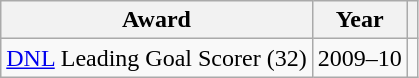<table class="wikitable">
<tr>
<th>Award</th>
<th>Year</th>
<th></th>
</tr>
<tr>
<td><a href='#'>DNL</a> Leading Goal Scorer  (32)</td>
<td>2009–10</td>
<td></td>
</tr>
</table>
